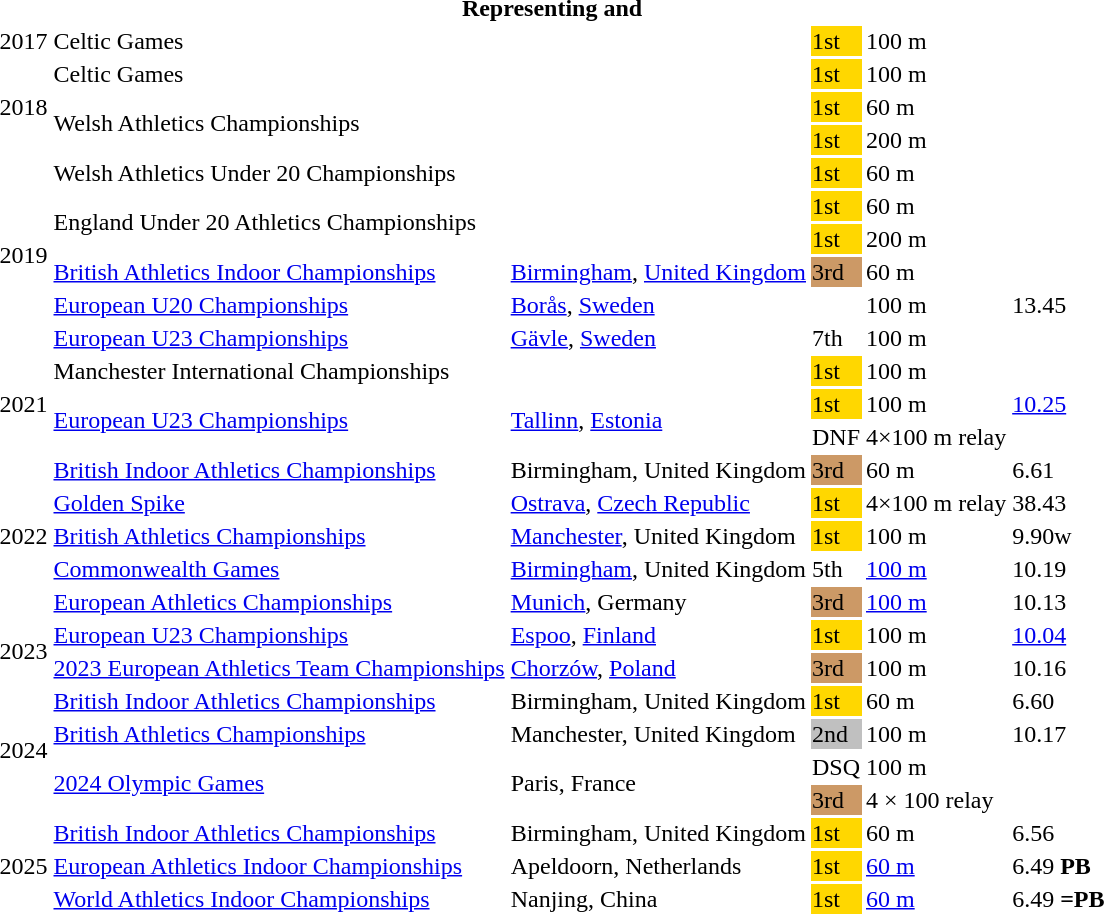<table>
<tr>
<th colspan="6">Representing  and </th>
</tr>
<tr>
<td>2017</td>
<td>Celtic Games</td>
<td></td>
<td bgcolor=gold>1st</td>
<td>100 m</td>
<td></td>
</tr>
<tr>
<td rowspan="3">2018</td>
<td>Celtic Games</td>
<td></td>
<td bgcolor=gold>1st</td>
<td>100 m</td>
<td></td>
</tr>
<tr>
<td rowspan=2>Welsh Athletics Championships</td>
<td rowspan=2></td>
<td bgcolor=gold>1st</td>
<td>60 m</td>
<td></td>
</tr>
<tr>
<td bgcolor=gold>1st</td>
<td>200 m</td>
<td></td>
</tr>
<tr>
<td rowspan="6">2019</td>
<td>Welsh Athletics Under 20 Championships</td>
<td></td>
<td bgcolor=gold>1st</td>
<td>60 m</td>
<td></td>
</tr>
<tr>
<td rowspan=2>England Under 20 Athletics Championships</td>
<td rowspan=2></td>
<td bgcolor=gold>1st</td>
<td>60 m</td>
<td></td>
</tr>
<tr>
<td bgcolor=gold>1st</td>
<td>200 m</td>
<td></td>
</tr>
<tr>
<td><a href='#'>British Athletics Indoor Championships</a></td>
<td><a href='#'>Birmingham</a>, <a href='#'>United Kingdom</a></td>
<td bgcolor=cc9966>3rd</td>
<td>60 m</td>
<td></td>
</tr>
<tr>
<td><a href='#'>European U20 Championships</a></td>
<td><a href='#'>Borås</a>, <a href='#'>Sweden</a></td>
<td></td>
<td>100 m</td>
<td>13.45</td>
</tr>
<tr>
<td><a href='#'>European U23 Championships</a></td>
<td><a href='#'>Gävle</a>, <a href='#'>Sweden</a></td>
<td>7th</td>
<td>100 m</td>
<td></td>
</tr>
<tr>
<td rowspan="3">2021</td>
<td>Manchester International Championships</td>
<td></td>
<td bgcolor=gold>1st</td>
<td>100 m</td>
<td></td>
</tr>
<tr>
<td rowspan=2><a href='#'>European U23 Championships</a></td>
<td rowspan=2><a href='#'>Tallinn</a>, <a href='#'>Estonia</a></td>
<td bgcolor=gold>1st</td>
<td>100 m</td>
<td><a href='#'>10.25</a></td>
</tr>
<tr>
<td>DNF</td>
<td>4×100 m relay</td>
<td></td>
</tr>
<tr>
<td rowspan="5">2022</td>
<td><a href='#'>British Indoor Athletics Championships</a></td>
<td>Birmingham, United Kingdom</td>
<td bgcolor=cc9966>3rd</td>
<td>60 m</td>
<td>6.61</td>
</tr>
<tr>
<td><a href='#'>Golden Spike</a></td>
<td><a href='#'>Ostrava</a>, <a href='#'>Czech Republic</a></td>
<td bgcolor=gold>1st</td>
<td>4×100 m relay</td>
<td>38.43</td>
</tr>
<tr>
<td><a href='#'>British Athletics Championships</a></td>
<td><a href='#'>Manchester</a>, United Kingdom</td>
<td bgcolor=gold>1st</td>
<td>100 m</td>
<td>9.90w</td>
</tr>
<tr>
<td><a href='#'>Commonwealth Games</a></td>
<td><a href='#'>Birmingham</a>, United Kingdom</td>
<td>5th</td>
<td><a href='#'>100 m</a></td>
<td>10.19</td>
</tr>
<tr>
<td><a href='#'>European Athletics Championships</a></td>
<td><a href='#'>Munich</a>, Germany</td>
<td bgcolor=cc9966>3rd</td>
<td><a href='#'>100 m</a></td>
<td>10.13</td>
</tr>
<tr>
<td rowspan="2">2023</td>
<td><a href='#'>European U23 Championships</a></td>
<td><a href='#'>Espoo</a>, <a href='#'>Finland</a></td>
<td bgcolor=gold>1st</td>
<td>100 m</td>
<td><a href='#'>10.04</a></td>
</tr>
<tr>
<td><a href='#'>2023 European Athletics Team Championships</a></td>
<td><a href='#'>Chorzów</a>, <a href='#'>Poland</a></td>
<td bgcolor=cc9966>3rd</td>
<td>100 m</td>
<td>10.16</td>
</tr>
<tr>
<td rowspan="4">2024</td>
<td><a href='#'>British Indoor Athletics Championships</a></td>
<td>Birmingham, United Kingdom</td>
<td bgcolor=gold>1st</td>
<td>60 m</td>
<td>6.60</td>
</tr>
<tr>
<td><a href='#'>British Athletics Championships</a></td>
<td>Manchester, United Kingdom</td>
<td bgcolor=silver>2nd</td>
<td>100 m</td>
<td>10.17</td>
</tr>
<tr>
<td rowspan="2"><a href='#'>2024 Olympic Games</a></td>
<td rowspan="2">Paris, France</td>
<td>DSQ</td>
<td>100 m</td>
<td></td>
</tr>
<tr>
<td bgcolor=cc9966>3rd</td>
<td>4 × 100 relay</td>
<td></td>
</tr>
<tr>
<td rowspan=3>2025</td>
<td><a href='#'>British Indoor Athletics Championships</a></td>
<td>Birmingham, United Kingdom</td>
<td bgcolor=gold>1st</td>
<td>60 m</td>
<td>6.56</td>
</tr>
<tr>
<td><a href='#'>European Athletics Indoor Championships</a></td>
<td>Apeldoorn, Netherlands</td>
<td bgcolor=gold>1st</td>
<td><a href='#'>60 m</a></td>
<td>6.49 <strong>PB</strong></td>
</tr>
<tr>
<td><a href='#'>World Athletics Indoor Championships</a></td>
<td>Nanjing, China</td>
<td bgcolor=gold>1st</td>
<td><a href='#'>60 m</a></td>
<td>6.49 <strong>=PB</strong></td>
</tr>
</table>
